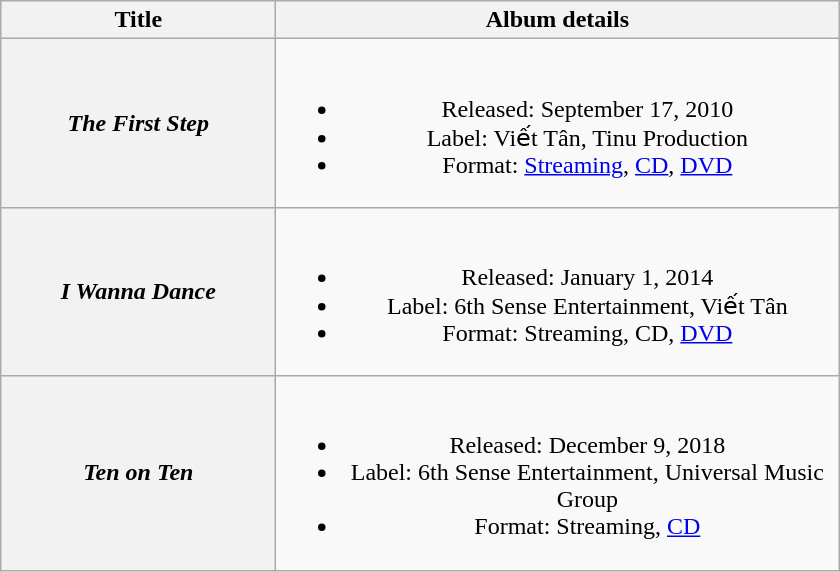<table class="wikitable plainrowheaders" style="text-align:center;">
<tr>
<th scope="col" style="width:11em;">Title</th>
<th scope="col" style="width:23em;">Album details</th>
</tr>
<tr>
<th scope="row"><em>The First Step</em></th>
<td><br><ul><li>Released: September 17, 2010</li><li>Label: Viết Tân, Tinu Production</li><li>Format: <a href='#'>Streaming</a>, <a href='#'>CD</a>, <a href='#'>DVD</a></li></ul></td>
</tr>
<tr>
<th scope="row"><em>I Wanna Dance</em></th>
<td><br><ul><li>Released: January 1, 2014</li><li>Label: 6th Sense Entertainment, Viết Tân</li><li>Format: Streaming, CD, <a href='#'>DVD</a></li></ul></td>
</tr>
<tr>
<th scope="row"><em>Ten on Ten</em></th>
<td><br><ul><li>Released: December 9, 2018</li><li>Label: 6th Sense Entertainment, Universal Music Group</li><li>Format: Streaming, <a href='#'>CD</a></li></ul></td>
</tr>
</table>
